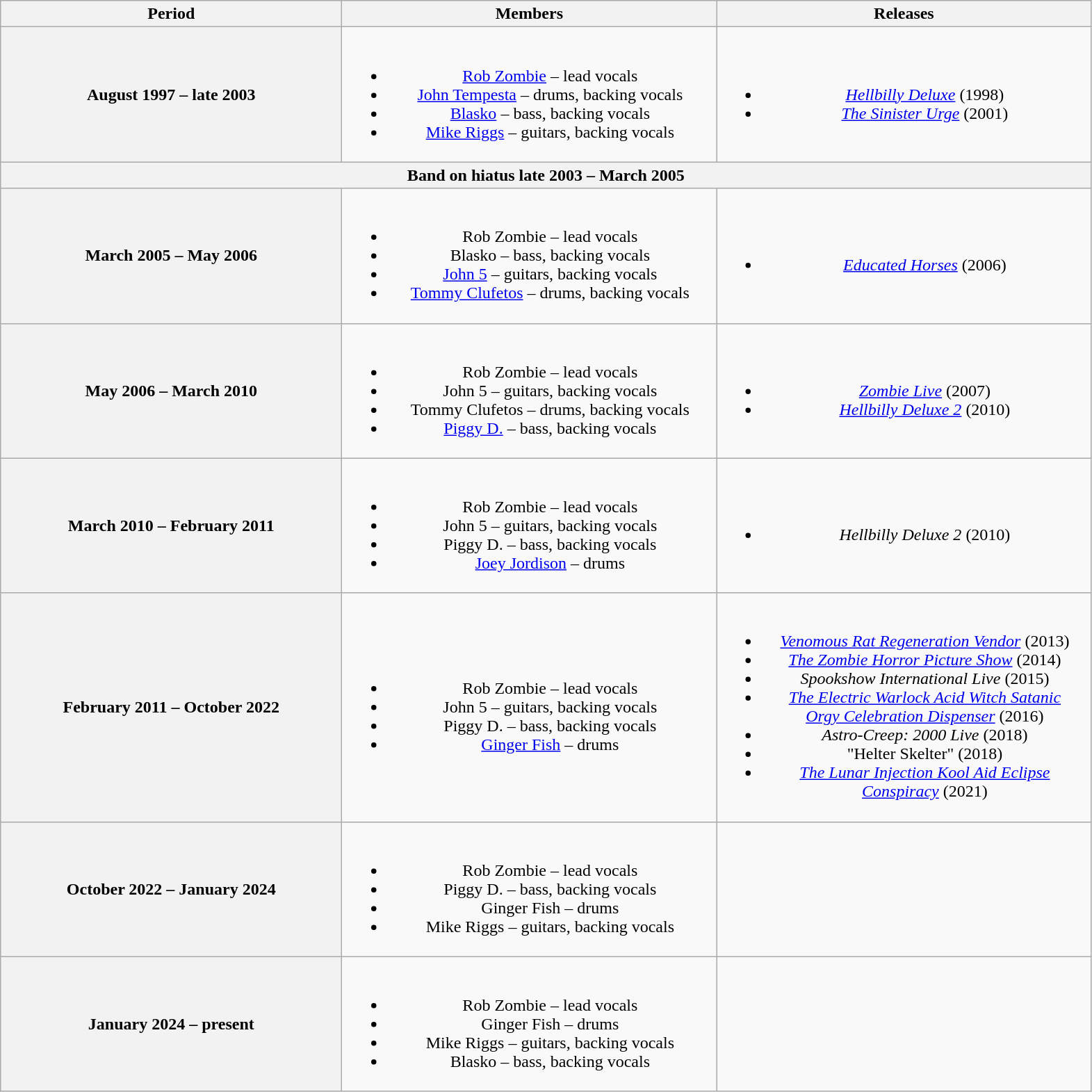<table class="wikitable plainrowheaders" style="text-align:center;">
<tr>
<th scope="col" style="width:20em;">Period</th>
<th scope="col" style="width:22em;">Members</th>
<th scope="col" style="width:22em;">Releases</th>
</tr>
<tr>
<th scope="col">August 1997 – late 2003</th>
<td><br><ul><li><a href='#'>Rob Zombie</a> – lead vocals</li><li><a href='#'>John Tempesta</a> – drums, backing vocals</li><li><a href='#'>Blasko</a> – bass, backing vocals</li><li><a href='#'>Mike Riggs</a> – guitars, backing vocals</li></ul></td>
<td><br><ul><li><em><a href='#'>Hellbilly Deluxe</a></em> (1998)</li><li><em><a href='#'>The Sinister Urge</a></em> (2001)</li></ul></td>
</tr>
<tr>
<th scope="col" colspan="3">Band on hiatus late 2003 – March 2005</th>
</tr>
<tr>
<th scope="col">March 2005 – May 2006</th>
<td><br><ul><li>Rob Zombie – lead vocals</li><li>Blasko – bass, backing vocals</li><li><a href='#'>John 5</a> – guitars, backing vocals</li><li><a href='#'>Tommy Clufetos</a> – drums, backing vocals</li></ul></td>
<td><br><ul><li><em><a href='#'>Educated Horses</a></em> (2006)</li></ul></td>
</tr>
<tr>
<th scope="col">May 2006 – March 2010</th>
<td><br><ul><li>Rob Zombie – lead vocals</li><li>John 5 – guitars, backing vocals</li><li>Tommy Clufetos – drums, backing vocals</li><li><a href='#'>Piggy D.</a> – bass, backing vocals</li></ul></td>
<td><br><ul><li><em><a href='#'>Zombie Live</a></em> (2007)</li><li><em><a href='#'>Hellbilly Deluxe 2</a></em> (2010)</li></ul></td>
</tr>
<tr>
<th scope="col">March 2010 – February 2011</th>
<td><br><ul><li>Rob Zombie – lead vocals</li><li>John 5 – guitars, backing vocals</li><li>Piggy D. – bass, backing vocals</li><li><a href='#'>Joey Jordison</a> – drums</li></ul></td>
<td><br><ul><li><em>Hellbilly Deluxe 2</em> (2010) </li></ul></td>
</tr>
<tr>
<th scope="col">February 2011 – October 2022</th>
<td><br><ul><li>Rob Zombie – lead vocals</li><li>John 5 – guitars, backing vocals</li><li>Piggy D. – bass, backing vocals</li><li><a href='#'>Ginger Fish</a> – drums</li></ul></td>
<td><br><ul><li><em><a href='#'>Venomous Rat Regeneration Vendor</a></em> (2013)</li><li><em><a href='#'>The Zombie Horror Picture Show</a></em> (2014)</li><li><em>Spookshow International Live</em> (2015)</li><li><em><a href='#'>The Electric Warlock Acid Witch Satanic<br>Orgy Celebration Dispenser</a></em> (2016)</li><li><em>Astro-Creep: 2000 Live</em> (2018)</li><li>"Helter Skelter" (2018)</li><li><em><a href='#'>The Lunar Injection Kool Aid Eclipse<br>Conspiracy</a></em> (2021)</li></ul></td>
</tr>
<tr>
<th scope="col">October 2022 – January 2024</th>
<td><br><ul><li>Rob Zombie – lead vocals</li><li>Piggy D. – bass, backing vocals</li><li>Ginger Fish – drums</li><li>Mike Riggs – guitars, backing vocals</li></ul></td>
<td></td>
</tr>
<tr>
<th scope="col">January 2024 – present</th>
<td><br><ul><li>Rob Zombie – lead vocals</li><li>Ginger Fish – drums</li><li>Mike Riggs – guitars, backing vocals</li><li>Blasko – bass, backing vocals</li></ul></td>
<td></td>
</tr>
</table>
